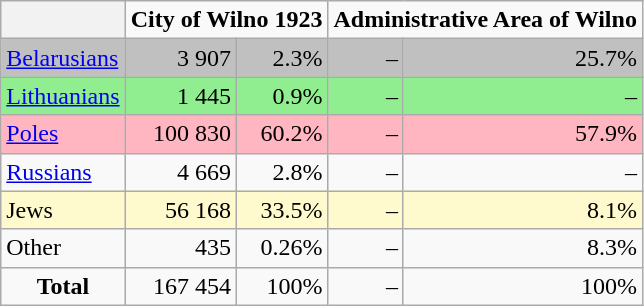<table class="wikitable sortable">
<tr style="text-align:center">
<th></th>
<td colspan="2"><strong>City of Wilno 1923</strong></td>
<td colspan="2"><strong>Administrative Area of Wilno</strong></td>
</tr>
<tr style="text-align:right; background:#C0C0C0">
<td style="text-align:left;"><a href='#'>Belarusians</a></td>
<td>3 907</td>
<td>2.3%</td>
<td>–</td>
<td>25.7%</td>
</tr>
<tr style="text-align:right; background:#90EE90">
<td style="text-align:left;"><a href='#'>Lithuanians</a></td>
<td>1 445</td>
<td>0.9%</td>
<td>–</td>
<td>–</td>
</tr>
<tr style="text-align:right; background:#FFB6C1">
<td style="text-align:left; "><a href='#'>Poles</a></td>
<td>100 830</td>
<td>60.2%</td>
<td>–</td>
<td>57.9%</td>
</tr>
<tr style="text-align:right">
<td style="text-align:left; "><a href='#'>Russians</a></td>
<td>4 669</td>
<td>2.8%</td>
<td>–</td>
<td>–</td>
</tr>
<tr style="text-align:right; background:#FFFACD">
<td style="text-align:left; ">Jews</td>
<td>56 168</td>
<td>33.5%</td>
<td>–</td>
<td>8.1%</td>
</tr>
<tr style="text-align:right">
<td style="text-align:left; ">Other</td>
<td>435</td>
<td>0.26%</td>
<td>–</td>
<td>8.3%</td>
</tr>
<tr style="text-align:right">
<td style="text-align:center;"><strong>Total</strong></td>
<td>167 454</td>
<td>100%</td>
<td>–</td>
<td>100%</td>
</tr>
</table>
